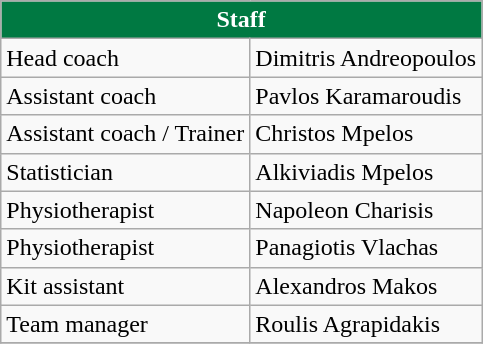<table class=wikitable bgcolor="white" cellpadding="3" cellspacing="0" border="1" style="font-size: 100%; border-collapse: collapse;">
<tr>
<th colspan="2" style="margin:0.7em;color:white;text-align:center;background:#007942">Staff</th>
</tr>
<tr>
<td align="left">Head coach</td>
<td align="left"> Dimitris Andreopoulos</td>
</tr>
<tr>
<td align="left">Assistant coach</td>
<td align="left"> Pavlos Karamaroudis</td>
</tr>
<tr>
<td align="left">Assistant coach / Trainer</td>
<td align="left"> Christos Mpelos</td>
</tr>
<tr>
<td align="left">Statistician</td>
<td align="left"> Alkiviadis Mpelos</td>
</tr>
<tr>
<td align="left">Physiotherapist</td>
<td align="left"> Napoleon Charisis</td>
</tr>
<tr>
<td align="left">Physiotherapist</td>
<td align="left"> Panagiotis Vlachas</td>
</tr>
<tr>
<td align="left">Kit assistant</td>
<td align="left"> Alexandros Makos</td>
</tr>
<tr>
<td align="left">Team manager</td>
<td align="left"> Roulis Agrapidakis</td>
</tr>
<tr>
</tr>
</table>
